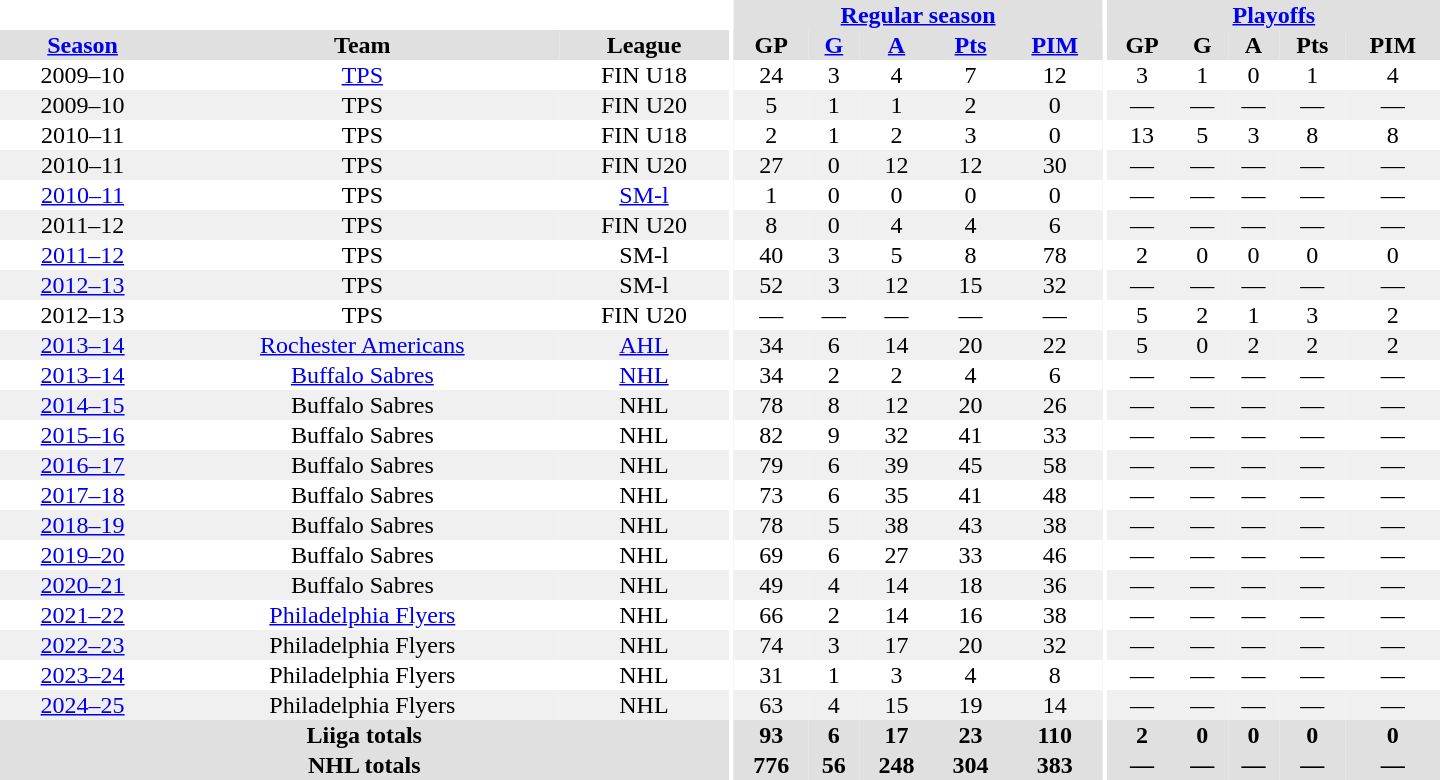<table border="0" cellpadding="1" cellspacing="0" style="text-align:center; width:60em;">
<tr style="background:#e0e0e0;">
<th colspan="3" style="background:#fff;"></th>
<th rowspan="99" style="background:#fff;"></th>
<th colspan="5"><a href='#'>Regular season</a></th>
<th rowspan="99" style="background:#fff;"></th>
<th colspan="5"><a href='#'>Playoffs</a></th>
</tr>
<tr style="background:#e0e0e0;">
<th><a href='#'>Season</a></th>
<th>Team</th>
<th>League</th>
<th>GP</th>
<th><a href='#'>G</a></th>
<th><a href='#'>A</a></th>
<th><a href='#'>Pts</a></th>
<th><a href='#'>PIM</a></th>
<th>GP</th>
<th>G</th>
<th>A</th>
<th>Pts</th>
<th>PIM</th>
</tr>
<tr>
<td>2009–10</td>
<td><a href='#'>TPS</a></td>
<td>FIN U18</td>
<td>24</td>
<td>3</td>
<td>4</td>
<td>7</td>
<td>12</td>
<td>3</td>
<td>1</td>
<td>0</td>
<td>1</td>
<td>4</td>
</tr>
<tr style="background:#f0f0f0;">
<td>2009–10</td>
<td>TPS</td>
<td>FIN U20</td>
<td>5</td>
<td>1</td>
<td>1</td>
<td>2</td>
<td>0</td>
<td>—</td>
<td>—</td>
<td>—</td>
<td>—</td>
<td>—</td>
</tr>
<tr>
<td>2010–11</td>
<td>TPS</td>
<td>FIN U18</td>
<td>2</td>
<td>1</td>
<td>2</td>
<td>3</td>
<td>0</td>
<td>13</td>
<td>5</td>
<td>3</td>
<td>8</td>
<td>8</td>
</tr>
<tr style="background:#f0f0f0;">
<td>2010–11</td>
<td>TPS</td>
<td>FIN U20</td>
<td>27</td>
<td>0</td>
<td>12</td>
<td>12</td>
<td>30</td>
<td>—</td>
<td>—</td>
<td>—</td>
<td>—</td>
<td>—</td>
</tr>
<tr>
<td><a href='#'>2010–11</a></td>
<td>TPS</td>
<td><a href='#'>SM-l</a></td>
<td>1</td>
<td>0</td>
<td>0</td>
<td>0</td>
<td>0</td>
<td>—</td>
<td>—</td>
<td>—</td>
<td>—</td>
<td>—</td>
</tr>
<tr style="background:#f0f0f0;">
<td>2011–12</td>
<td>TPS</td>
<td>FIN U20</td>
<td>8</td>
<td>0</td>
<td>4</td>
<td>4</td>
<td>6</td>
<td>—</td>
<td>—</td>
<td>—</td>
<td>—</td>
<td>—</td>
</tr>
<tr>
<td><a href='#'>2011–12</a></td>
<td>TPS</td>
<td>SM-l</td>
<td>40</td>
<td>3</td>
<td>5</td>
<td>8</td>
<td>78</td>
<td>2</td>
<td>0</td>
<td>0</td>
<td>0</td>
<td>0</td>
</tr>
<tr style="background:#f0f0f0;">
<td><a href='#'>2012–13</a></td>
<td>TPS</td>
<td>SM-l</td>
<td>52</td>
<td>3</td>
<td>12</td>
<td>15</td>
<td>32</td>
<td>—</td>
<td>—</td>
<td>—</td>
<td>—</td>
<td>—</td>
</tr>
<tr>
<td>2012–13</td>
<td>TPS</td>
<td>FIN U20</td>
<td>—</td>
<td>—</td>
<td>—</td>
<td>—</td>
<td>—</td>
<td>5</td>
<td>2</td>
<td>1</td>
<td>3</td>
<td>2</td>
</tr>
<tr style="background:#f0f0f0;">
<td><a href='#'>2013–14</a></td>
<td><a href='#'>Rochester Americans</a></td>
<td><a href='#'>AHL</a></td>
<td>34</td>
<td>6</td>
<td>14</td>
<td>20</td>
<td>22</td>
<td>5</td>
<td>0</td>
<td>2</td>
<td>2</td>
<td>2</td>
</tr>
<tr>
<td><a href='#'>2013–14</a></td>
<td><a href='#'>Buffalo Sabres</a></td>
<td><a href='#'>NHL</a></td>
<td>34</td>
<td>2</td>
<td>2</td>
<td>4</td>
<td>6</td>
<td>—</td>
<td>—</td>
<td>—</td>
<td>—</td>
<td>—</td>
</tr>
<tr style="background:#f0f0f0;">
<td><a href='#'>2014–15</a></td>
<td>Buffalo Sabres</td>
<td>NHL</td>
<td>78</td>
<td>8</td>
<td>12</td>
<td>20</td>
<td>26</td>
<td>—</td>
<td>—</td>
<td>—</td>
<td>—</td>
<td>—</td>
</tr>
<tr>
<td><a href='#'>2015–16</a></td>
<td>Buffalo Sabres</td>
<td>NHL</td>
<td>82</td>
<td>9</td>
<td>32</td>
<td>41</td>
<td>33</td>
<td>—</td>
<td>—</td>
<td>—</td>
<td>—</td>
<td>—</td>
</tr>
<tr style="background:#f0f0f0;">
<td><a href='#'>2016–17</a></td>
<td>Buffalo Sabres</td>
<td>NHL</td>
<td>79</td>
<td>6</td>
<td>39</td>
<td>45</td>
<td>58</td>
<td>—</td>
<td>—</td>
<td>—</td>
<td>—</td>
<td>—</td>
</tr>
<tr>
<td><a href='#'>2017–18</a></td>
<td>Buffalo Sabres</td>
<td>NHL</td>
<td>73</td>
<td>6</td>
<td>35</td>
<td>41</td>
<td>48</td>
<td>—</td>
<td>—</td>
<td>—</td>
<td>—</td>
<td>—</td>
</tr>
<tr style="background:#f0f0f0;">
<td><a href='#'>2018–19</a></td>
<td>Buffalo Sabres</td>
<td>NHL</td>
<td>78</td>
<td>5</td>
<td>38</td>
<td>43</td>
<td>38</td>
<td>—</td>
<td>—</td>
<td>—</td>
<td>—</td>
<td>—</td>
</tr>
<tr>
<td><a href='#'>2019–20</a></td>
<td>Buffalo Sabres</td>
<td>NHL</td>
<td>69</td>
<td>6</td>
<td>27</td>
<td>33</td>
<td>46</td>
<td>—</td>
<td>—</td>
<td>—</td>
<td>—</td>
<td>—</td>
</tr>
<tr style="background:#f0f0f0;">
<td><a href='#'>2020–21</a></td>
<td>Buffalo Sabres</td>
<td>NHL</td>
<td>49</td>
<td>4</td>
<td>14</td>
<td>18</td>
<td>36</td>
<td>—</td>
<td>—</td>
<td>—</td>
<td>—</td>
<td>—</td>
</tr>
<tr>
<td><a href='#'>2021–22</a></td>
<td><a href='#'>Philadelphia Flyers</a></td>
<td>NHL</td>
<td>66</td>
<td>2</td>
<td>14</td>
<td>16</td>
<td>38</td>
<td>—</td>
<td>—</td>
<td>—</td>
<td>—</td>
<td>—</td>
</tr>
<tr style="background:#f0f0f0;">
<td><a href='#'>2022–23</a></td>
<td>Philadelphia Flyers</td>
<td>NHL</td>
<td>74</td>
<td>3</td>
<td>17</td>
<td>20</td>
<td>32</td>
<td>—</td>
<td>—</td>
<td>—</td>
<td>—</td>
<td>—</td>
</tr>
<tr>
<td><a href='#'>2023–24</a></td>
<td>Philadelphia Flyers</td>
<td>NHL</td>
<td>31</td>
<td>1</td>
<td>3</td>
<td>4</td>
<td>8</td>
<td>—</td>
<td>—</td>
<td>—</td>
<td>—</td>
<td>—</td>
</tr>
<tr style="background:#f0f0f0;">
<td><a href='#'>2024–25</a></td>
<td>Philadelphia Flyers</td>
<td>NHL</td>
<td>63</td>
<td>4</td>
<td>15</td>
<td>19</td>
<td>14</td>
<td>—</td>
<td>—</td>
<td>—</td>
<td>—</td>
<td>—</td>
</tr>
<tr style="background:#e0e0e0;">
<th colspan="3">Liiga totals</th>
<th>93</th>
<th>6</th>
<th>17</th>
<th>23</th>
<th>110</th>
<th>2</th>
<th>0</th>
<th>0</th>
<th>0</th>
<th>0</th>
</tr>
<tr style="background:#e0e0e0;">
<th colspan="3">NHL totals</th>
<th>776</th>
<th>56</th>
<th>248</th>
<th>304</th>
<th>383</th>
<th>—</th>
<th>—</th>
<th>—</th>
<th>—</th>
<th>—</th>
</tr>
</table>
